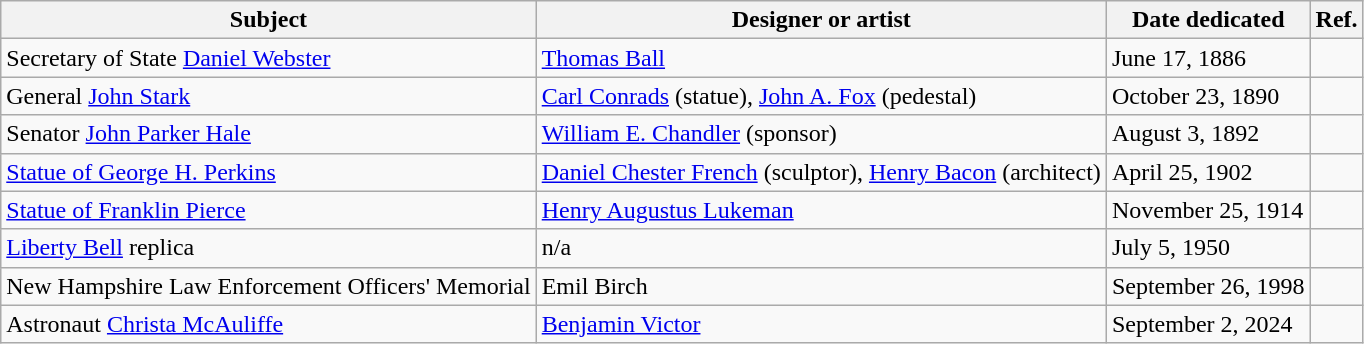<table class="wikitable" style="text-align:left; font-size: 100%;">
<tr>
<th>Subject</th>
<th>Designer or artist</th>
<th>Date dedicated</th>
<th>Ref.</th>
</tr>
<tr>
<td>Secretary of State <a href='#'>Daniel Webster</a></td>
<td><a href='#'>Thomas Ball</a></td>
<td>June 17, 1886</td>
<td></td>
</tr>
<tr>
<td>General <a href='#'>John Stark</a></td>
<td><a href='#'>Carl Conrads</a> (statue), <a href='#'>John A. Fox</a> (pedestal)</td>
<td>October 23, 1890</td>
<td></td>
</tr>
<tr>
<td>Senator <a href='#'>John Parker Hale</a></td>
<td><a href='#'>William E. Chandler</a> (sponsor)</td>
<td>August 3, 1892</td>
<td></td>
</tr>
<tr>
<td><a href='#'>Statue of George H. Perkins</a></td>
<td><a href='#'>Daniel Chester French</a> (sculptor), <a href='#'>Henry Bacon</a> (architect)</td>
<td>April 25, 1902</td>
<td></td>
</tr>
<tr>
<td><a href='#'>Statue of Franklin Pierce</a></td>
<td><a href='#'>Henry Augustus Lukeman</a></td>
<td>November 25, 1914</td>
<td></td>
</tr>
<tr>
<td><a href='#'>Liberty Bell</a> replica</td>
<td>n/a</td>
<td>July 5, 1950</td>
<td></td>
</tr>
<tr>
<td>New Hampshire Law Enforcement Officers' Memorial</td>
<td>Emil Birch</td>
<td>September 26, 1998</td>
<td></td>
</tr>
<tr>
<td>Astronaut <a href='#'>Christa McAuliffe</a></td>
<td><a href='#'>Benjamin Victor</a></td>
<td>September 2, 2024</td>
<td></td>
</tr>
</table>
